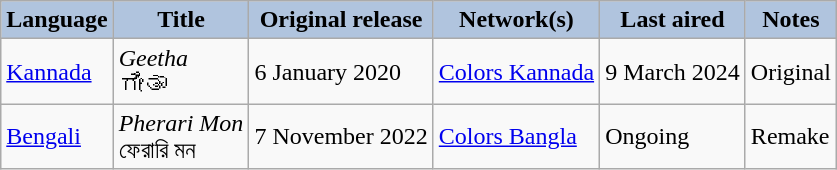<table class="wikitable">
<tr>
<th style="background:LightSteelBlue;">Language</th>
<th style="background:LightSteelBlue;">Title</th>
<th style="background:LightSteelBlue;">Original release</th>
<th style="background:LightSteelBlue;">Network(s)</th>
<th style="background:LightSteelBlue;">Last aired</th>
<th style="background:LightSteelBlue;">Notes</th>
</tr>
<tr>
<td><a href='#'>Kannada</a></td>
<td><em>Geetha</em> <br> ಗೀತಾ</td>
<td>6 January 2020</td>
<td><a href='#'>Colors Kannada</a></td>
<td>9 March 2024</td>
<td>Original</td>
</tr>
<tr>
<td><a href='#'>Bengali</a></td>
<td><em>Pherari Mon</em> <br> ফেরারি মন</td>
<td>7 November 2022</td>
<td><a href='#'>Colors Bangla</a></td>
<td>Ongoing</td>
<td>Remake</td>
</tr>
</table>
